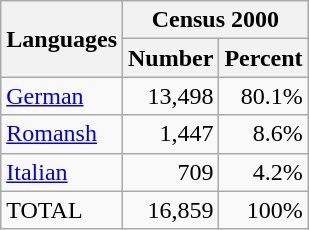<table class="wikitable">
<tr ---->
<th rowspan="2">Languages</th>
<th colspan="2">Census 2000</th>
</tr>
<tr ---->
<th>Number</th>
<th>Percent</th>
</tr>
<tr ---->
<td><a href='#'>German</a></td>
<td align=right>13,498</td>
<td align=right>80.1%</td>
</tr>
<tr ---->
<td><a href='#'>Romansh</a></td>
<td align=right>1,447</td>
<td align=right>8.6%</td>
</tr>
<tr ---->
<td><a href='#'>Italian</a></td>
<td align=right>709</td>
<td align=right>4.2%</td>
</tr>
<tr ---->
<td>TOTAL</td>
<td align=right>16,859</td>
<td align=right>100%</td>
</tr>
</table>
